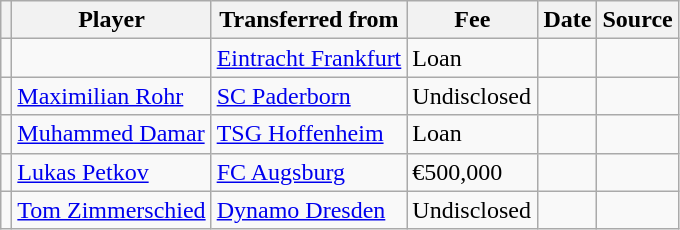<table class="wikitable plainrowheaders sortable">
<tr>
<th></th>
<th scope="col">Player</th>
<th>Transferred from</th>
<th style="width: 80px;">Fee</th>
<th scope="col">Date</th>
<th scope="col">Source</th>
</tr>
<tr>
<td align="center"></td>
<td> </td>
<td> <a href='#'>Eintracht Frankfurt</a></td>
<td>Loan</td>
<td></td>
<td></td>
</tr>
<tr>
<td align="center"></td>
<td> <a href='#'>Maximilian Rohr</a></td>
<td> <a href='#'>SC Paderborn</a></td>
<td>Undisclosed</td>
<td></td>
<td></td>
</tr>
<tr>
<td align="center"></td>
<td> <a href='#'>Muhammed Damar</a></td>
<td> <a href='#'>TSG Hoffenheim</a></td>
<td>Loan</td>
<td></td>
<td></td>
</tr>
<tr>
<td align="center"></td>
<td> <a href='#'>Lukas Petkov</a></td>
<td> <a href='#'>FC Augsburg</a></td>
<td>€500,000</td>
<td></td>
<td></td>
</tr>
<tr>
<td align="center"></td>
<td> <a href='#'>Tom Zimmerschied</a></td>
<td> <a href='#'>Dynamo Dresden</a></td>
<td>Undisclosed</td>
<td></td>
<td></td>
</tr>
</table>
